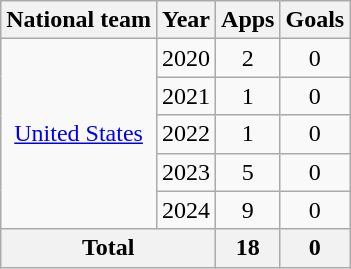<table class="wikitable" style="text-align:center">
<tr>
<th>National team</th>
<th>Year</th>
<th>Apps</th>
<th>Goals</th>
</tr>
<tr>
<td rowspan="5"><a href='#'>United States</a></td>
<td>2020</td>
<td>2</td>
<td>0</td>
</tr>
<tr>
<td>2021</td>
<td>1</td>
<td>0</td>
</tr>
<tr>
<td>2022</td>
<td>1</td>
<td>0</td>
</tr>
<tr>
<td>2023</td>
<td>5</td>
<td>0</td>
</tr>
<tr>
<td>2024</td>
<td>9</td>
<td>0</td>
</tr>
<tr>
<th colspan="2">Total</th>
<th>18</th>
<th>0</th>
</tr>
</table>
